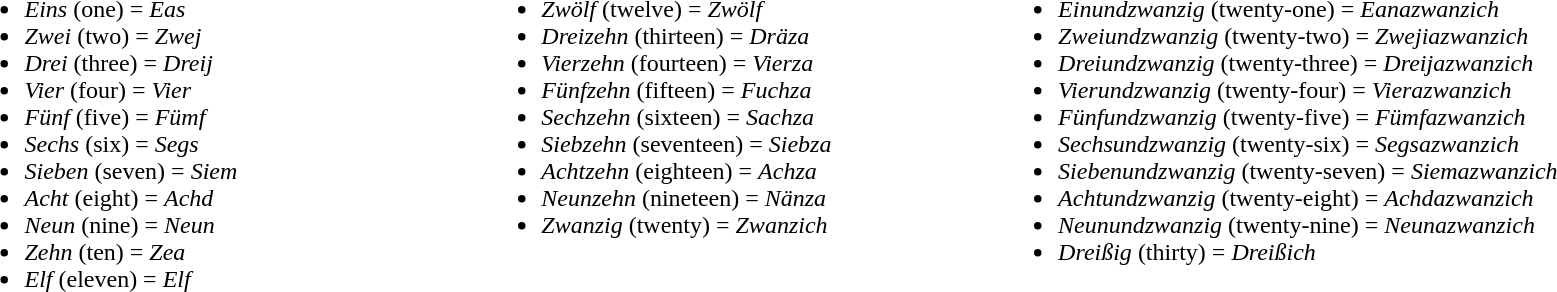<table>
<tr ---->
<td width="15%" valign="top"><br><ul><li><em>Eins</em> (one) = <em>Eas</em></li><li><em>Zwei</em> (two) = <em>Zwej</em></li><li><em>Drei</em> (three) = <em>Dreij</em></li><li><em>Vier</em> (four) = <em>Vier</em></li><li><em>Fünf</em> (five) = <em>Fümf</em></li><li><em>Sechs</em> (six) = <em>Segs</em></li><li><em>Sieben</em> (seven) = <em>Siem</em></li><li><em>Acht</em> (eight) = <em>Achd</em></li><li><em>Neun</em> (nine) = <em>Neun</em></li><li><em>Zehn</em> (ten) = <em>Zea</em></li><li><em>Elf</em> (eleven) = <em>Elf</em></li></ul></td>
<td width="15%" valign="top"><br><ul><li><em>Zwölf</em> (twelve) = <em>Zwölf</em></li><li><em>Dreizehn</em> (thirteen) = <em>Dräza</em></li><li><em>Vierzehn</em> (fourteen) = <em>Vierza</em></li><li><em>Fünfzehn</em> (fifteen) = <em>Fuchza</em></li><li><em>Sechzehn</em> (sixteen) = <em>Sachza</em></li><li><em>Siebzehn</em> (seventeen) = <em>Siebza</em></li><li><em>Achtzehn</em> (eighteen) = <em>Achza</em></li><li><em>Neunzehn</em> (nineteen) = <em>Nänza</em></li><li><em>Zwanzig</em> (twenty) = <em>Zwanzich</em></li></ul></td>
<td width="25%" valign="top"><br><ul><li><em>Einundzwanzig</em> (twenty-one) = <em>Eanazwanzich</em></li><li><em>Zweiundzwanzig</em> (twenty-two) = <em>Zwejiazwanzich</em></li><li><em>Dreiundzwanzig</em> (twenty-three) = <em>Dreijazwanzich</em></li><li><em>Vierundzwanzig</em> (twenty-four) = <em>Vierazwanzich</em></li><li><em>Fünfundzwanzig</em> (twenty-five) = <em>Fümfazwanzich</em></li><li><em>Sechsundzwanzig</em> (twenty-six) = <em>Segsazwanzich</em></li><li><em>Siebenundzwanzig</em> (twenty-seven) = <em>Siemazwanzich</em></li><li><em>Achtundzwanzig</em> (twenty-eight) = <em>Achdazwanzich</em></li><li><em>Neunundzwanzig</em> (twenty-nine) = <em>Neunazwanzich</em></li><li><em>Dreißig</em> (thirty) = <em>Dreißich</em></li></ul></td>
</tr>
</table>
